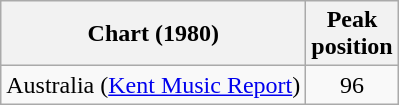<table class="wikitable">
<tr>
<th>Chart (1980)</th>
<th>Peak<br>position</th>
</tr>
<tr>
<td>Australia (<a href='#'>Kent Music Report</a>)</td>
<td style="text-align:center;">96</td>
</tr>
</table>
